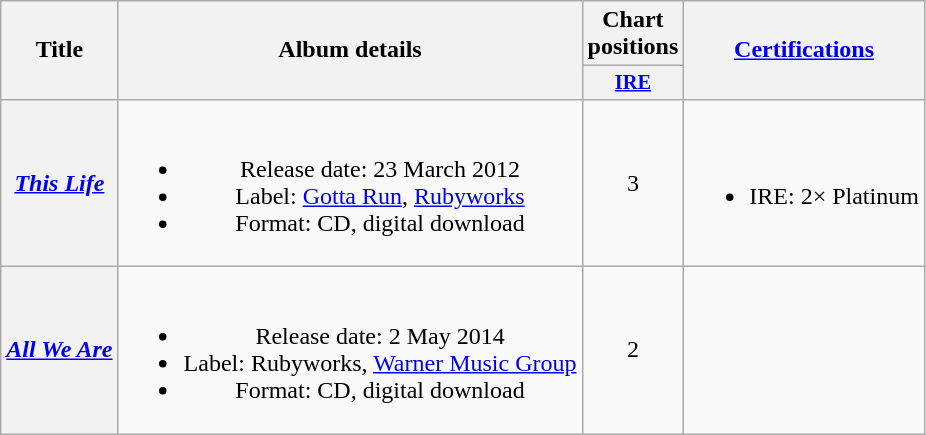<table class="wikitable plainrowheaders" style="text-align:center;" border="1">
<tr>
<th scope="col" rowspan="2">Title</th>
<th scope="col" rowspan="2">Album details</th>
<th scope="col" colspan="1">Chart positions</th>
<th scope="col" rowspan="2"><a href='#'>Certifications</a></th>
</tr>
<tr>
<th scope="col" style="width:3em;font-size:85%;"><a href='#'>IRE</a><br></th>
</tr>
<tr>
<th scope="row"><em><a href='#'>This Life</a></em></th>
<td><br><ul><li>Release date: 23 March 2012</li><li>Label: <a href='#'>Gotta Run</a>, <a href='#'>Rubyworks</a></li><li>Format: CD, digital download</li></ul></td>
<td>3</td>
<td><br><ul><li>IRE: 2× Platinum</li></ul></td>
</tr>
<tr>
<th scope="row"><em><a href='#'>All We Are</a></em></th>
<td><br><ul><li>Release date: 2 May 2014</li><li>Label: Rubyworks, <a href='#'>Warner Music Group</a></li><li>Format: CD, digital download</li></ul></td>
<td>2</td>
<td></td>
</tr>
</table>
